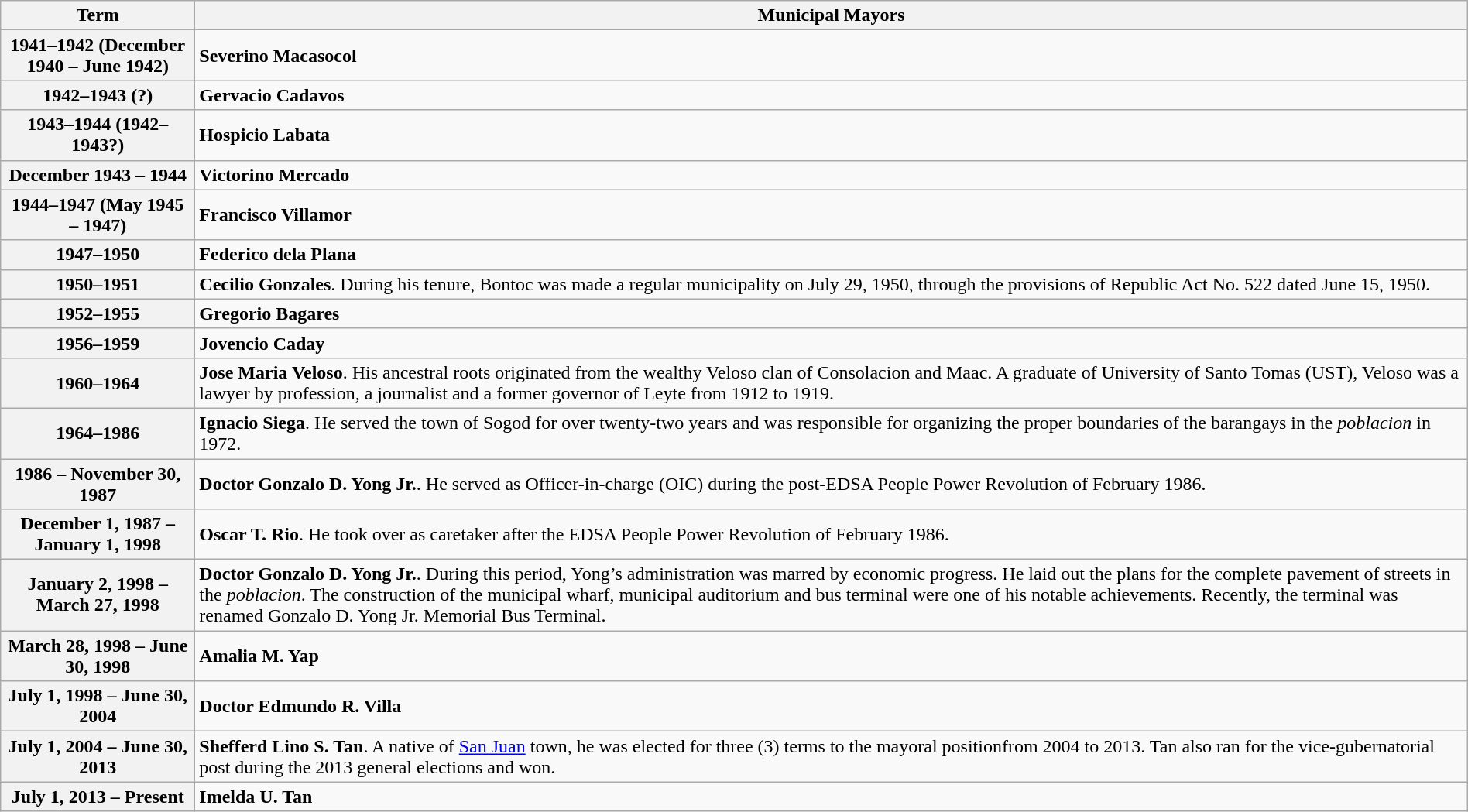<table class="collapsible collapsed wikitable plainrowheaders" width="100%">
<tr>
<th scope="col" style="width:10em">Term</th>
<th scope="col">Municipal Mayors</th>
</tr>
<tr>
<th style="text-align: center;" scope=row>1941–1942 (December 1940 – June 1942)</th>
<td><strong>Severino Macasocol</strong></td>
</tr>
<tr>
<th style="text-align: center;" scope=row>1942–1943 (?)</th>
<td><strong>Gervacio Cadavos</strong></td>
</tr>
<tr>
<th style="text-align: center;" scope=row>1943–1944 (1942–1943?)</th>
<td><strong>Hospicio Labata</strong></td>
</tr>
<tr>
<th style="text-align: center;" scope=row>December 1943 – 1944</th>
<td><strong>Victorino Mercado</strong></td>
</tr>
<tr>
<th style="text-align: center;" scope=row>1944–1947 (May 1945 – 1947)</th>
<td><strong>Francisco Villamor</strong></td>
</tr>
<tr>
<th style="text-align: center;" scope=row>1947–1950</th>
<td><strong>Federico dela Plana</strong></td>
</tr>
<tr>
<th style="text-align: center;" scope=row>1950–1951</th>
<td><strong>Cecilio Gonzales</strong>. During his tenure, Bontoc was made a regular municipality on July 29, 1950, through the provisions of Republic Act No. 522 dated June 15, 1950.</td>
</tr>
<tr>
<th style="text-align: center;" scope=row>1952–1955</th>
<td><strong>Gregorio Bagares</strong></td>
</tr>
<tr>
<th style="text-align: center;" scope=row>1956–1959</th>
<td><strong>Jovencio Caday</strong></td>
</tr>
<tr>
<th style="text-align: center;" scope=row>1960–1964</th>
<td><strong>Jose Maria Veloso</strong>. His ancestral roots originated from the wealthy Veloso clan of Consolacion and Maac. A graduate of University of Santo Tomas (UST), Veloso was a lawyer by profession, a journalist and a former governor of Leyte from 1912 to 1919.</td>
</tr>
<tr>
<th style="text-align: center;" scope=row>1964–1986</th>
<td><strong>Ignacio Siega</strong>. He served the town of Sogod for over twenty-two years and was responsible for organizing the proper boundaries of the barangays in the <em>poblacion</em> in 1972.</td>
</tr>
<tr>
<th style="text-align: center;" scope=row>1986 – November 30, 1987</th>
<td><strong>Doctor Gonzalo D. Yong Jr.</strong>. He served as Officer-in-charge (OIC) during the post-EDSA People Power Revolution of February 1986.</td>
</tr>
<tr>
<th style="text-align: center;" scope=row>December 1, 1987 – January 1, 1998</th>
<td><strong>Oscar T. Rio</strong>. He took over as caretaker after the EDSA People Power Revolution of February 1986.</td>
</tr>
<tr>
<th style="text-align: center;" scope=row>January 2, 1998 – March 27, 1998</th>
<td><strong>Doctor Gonzalo D. Yong Jr.</strong>. During this period, Yong’s administration was marred by economic progress. He laid out the plans for the complete pavement of streets in the <em>poblacion</em>. The construction of the municipal wharf, municipal auditorium and bus terminal were one of his notable achievements. Recently, the terminal was renamed Gonzalo D. Yong Jr. Memorial Bus Terminal.</td>
</tr>
<tr>
<th style="text-align: center;" scope=row>March 28, 1998 – June 30, 1998</th>
<td><strong>Amalia M. Yap</strong></td>
</tr>
<tr>
<th style="text-align: center;" scope=row>July 1, 1998 – June 30, 2004</th>
<td><strong>Doctor Edmundo R. Villa</strong></td>
</tr>
<tr>
<th style="text-align: center;" scope=row>July 1, 2004 – June 30, 2013</th>
<td><strong>Shefferd Lino S. Tan</strong>. A native of <a href='#'>San Juan</a> town, he was elected for three (3) terms to the mayoral positionfrom 2004 to 2013. Tan also ran for the vice-gubernatorial post during the 2013 general elections and won.</td>
</tr>
<tr>
<th style="text-align: center;" scope=row>July 1, 2013 – Present</th>
<td><strong>Imelda U. Tan</strong></td>
</tr>
</table>
